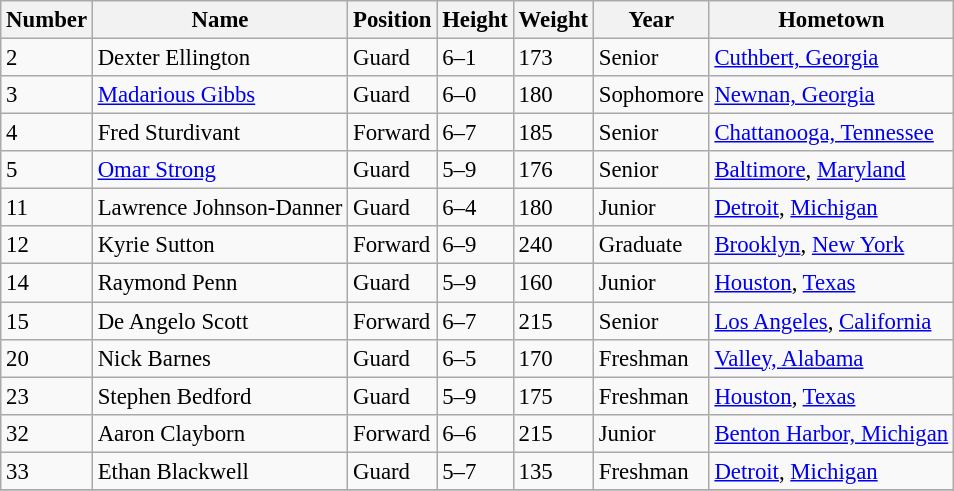<table class="wikitable" style="font-size: 95%;">
<tr>
<th>Number</th>
<th>Name</th>
<th>Position</th>
<th>Height</th>
<th>Weight</th>
<th>Year</th>
<th>Hometown</th>
</tr>
<tr>
<td>2</td>
<td>Dexter Ellington</td>
<td>Guard</td>
<td>6–1</td>
<td>173</td>
<td>Senior</td>
<td><a href='#'>Cuthbert, Georgia</a></td>
</tr>
<tr>
<td>3</td>
<td><a href='#'>Madarious Gibbs</a></td>
<td>Guard</td>
<td>6–0</td>
<td>180</td>
<td>Sophomore</td>
<td><a href='#'>Newnan, Georgia</a></td>
</tr>
<tr>
<td>4</td>
<td>Fred Sturdivant</td>
<td>Forward</td>
<td>6–7</td>
<td>185</td>
<td>Senior</td>
<td><a href='#'>Chattanooga, Tennessee</a></td>
</tr>
<tr>
<td>5</td>
<td><a href='#'>Omar Strong</a></td>
<td>Guard</td>
<td>5–9</td>
<td>176</td>
<td>Senior</td>
<td><a href='#'>Baltimore</a>, <a href='#'>Maryland</a></td>
</tr>
<tr>
<td>11</td>
<td>Lawrence Johnson-Danner</td>
<td>Guard</td>
<td>6–4</td>
<td>180</td>
<td>Junior</td>
<td><a href='#'>Detroit</a>, <a href='#'>Michigan</a></td>
</tr>
<tr>
<td>12</td>
<td>Kyrie Sutton</td>
<td>Forward</td>
<td>6–9</td>
<td>240</td>
<td>Graduate</td>
<td><a href='#'>Brooklyn</a>, <a href='#'>New York</a></td>
</tr>
<tr>
<td>14</td>
<td>Raymond Penn</td>
<td>Guard</td>
<td>5–9</td>
<td>160</td>
<td>Junior</td>
<td><a href='#'>Houston</a>, <a href='#'>Texas</a></td>
</tr>
<tr>
<td>15</td>
<td>De Angelo Scott</td>
<td>Forward</td>
<td>6–7</td>
<td>215</td>
<td>Senior</td>
<td><a href='#'>Los Angeles</a>, <a href='#'>California</a></td>
</tr>
<tr>
<td>20</td>
<td>Nick Barnes</td>
<td>Guard</td>
<td>6–5</td>
<td>170</td>
<td>Freshman</td>
<td><a href='#'>Valley, Alabama</a></td>
</tr>
<tr>
<td>23</td>
<td>Stephen Bedford</td>
<td>Guard</td>
<td>5–9</td>
<td>175</td>
<td>Freshman</td>
<td><a href='#'>Houston</a>, <a href='#'>Texas</a></td>
</tr>
<tr>
<td>32</td>
<td>Aaron Clayborn</td>
<td>Forward</td>
<td>6–6</td>
<td>215</td>
<td>Junior</td>
<td><a href='#'>Benton Harbor, Michigan</a></td>
</tr>
<tr>
<td>33</td>
<td>Ethan Blackwell</td>
<td>Guard</td>
<td>5–7</td>
<td>135</td>
<td>Freshman</td>
<td><a href='#'>Detroit</a>, <a href='#'>Michigan</a></td>
</tr>
<tr>
</tr>
</table>
